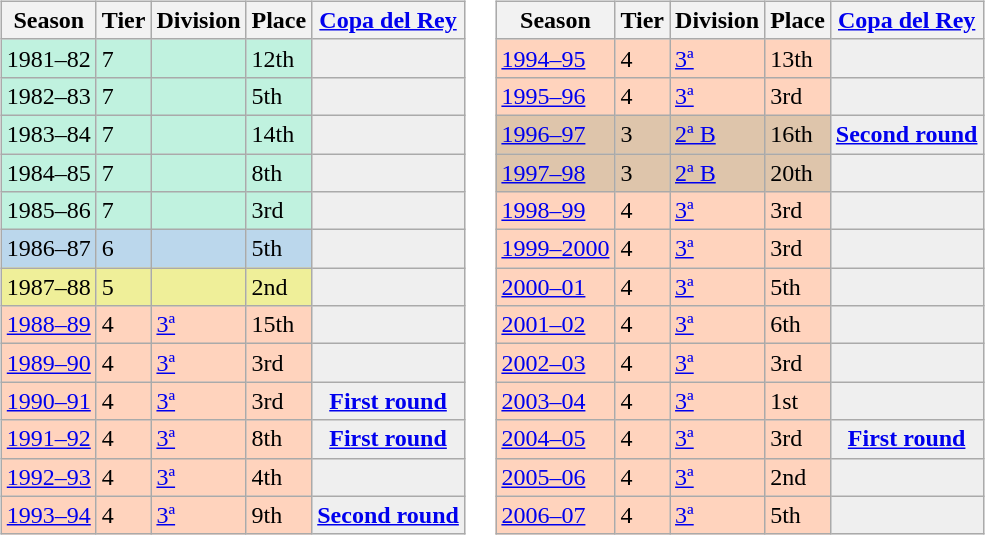<table>
<tr>
<td valign="top" width=0%><br><table class="wikitable">
<tr style="background:#f0f6fa;">
<th>Season</th>
<th>Tier</th>
<th>Division</th>
<th>Place</th>
<th><a href='#'>Copa del Rey</a></th>
</tr>
<tr>
<td style="background:#C0F2DF;">1981–82</td>
<td style="background:#C0F2DF;">7</td>
<td style="background:#C0F2DF;"></td>
<td style="background:#C0F2DF;">12th</td>
<th style="background:#efefef;"></th>
</tr>
<tr>
<td style="background:#C0F2DF;">1982–83</td>
<td style="background:#C0F2DF;">7</td>
<td style="background:#C0F2DF;"></td>
<td style="background:#C0F2DF;">5th</td>
<th style="background:#efefef;"></th>
</tr>
<tr>
<td style="background:#C0F2DF;">1983–84</td>
<td style="background:#C0F2DF;">7</td>
<td style="background:#C0F2DF;"></td>
<td style="background:#C0F2DF;">14th</td>
<th style="background:#efefef;"></th>
</tr>
<tr>
<td style="background:#C0F2DF;">1984–85</td>
<td style="background:#C0F2DF;">7</td>
<td style="background:#C0F2DF;"></td>
<td style="background:#C0F2DF;">8th</td>
<th style="background:#efefef;"></th>
</tr>
<tr>
<td style="background:#C0F2DF;">1985–86</td>
<td style="background:#C0F2DF;">7</td>
<td style="background:#C0F2DF;"></td>
<td style="background:#C0F2DF;">3rd</td>
<th style="background:#efefef;"></th>
</tr>
<tr>
<td style="background:#BBD7EC;">1986–87</td>
<td style="background:#BBD7EC;">6</td>
<td style="background:#BBD7EC;"></td>
<td style="background:#BBD7EC;">5th</td>
<th style="background:#efefef;"></th>
</tr>
<tr>
<td style="background:#EFEF99;">1987–88</td>
<td style="background:#EFEF99;">5</td>
<td style="background:#EFEF99;"></td>
<td style="background:#EFEF99;">2nd</td>
<th style="background:#efefef;"></th>
</tr>
<tr>
<td style="background:#FFD3BD;"><a href='#'>1988–89</a></td>
<td style="background:#FFD3BD;">4</td>
<td style="background:#FFD3BD;"><a href='#'>3ª</a></td>
<td style="background:#FFD3BD;">15th</td>
<th style="background:#efefef;"></th>
</tr>
<tr>
<td style="background:#FFD3BD;"><a href='#'>1989–90</a></td>
<td style="background:#FFD3BD;">4</td>
<td style="background:#FFD3BD;"><a href='#'>3ª</a></td>
<td style="background:#FFD3BD;">3rd</td>
<th style="background:#efefef;"></th>
</tr>
<tr>
<td style="background:#FFD3BD;"><a href='#'>1990–91</a></td>
<td style="background:#FFD3BD;">4</td>
<td style="background:#FFD3BD;"><a href='#'>3ª</a></td>
<td style="background:#FFD3BD;">3rd</td>
<th style="background:#efefef;"><a href='#'>First round</a></th>
</tr>
<tr>
<td style="background:#FFD3BD;"><a href='#'>1991–92</a></td>
<td style="background:#FFD3BD;">4</td>
<td style="background:#FFD3BD;"><a href='#'>3ª</a></td>
<td style="background:#FFD3BD;">8th</td>
<th style="background:#efefef;"><a href='#'>First round</a></th>
</tr>
<tr>
<td style="background:#FFD3BD;"><a href='#'>1992–93</a></td>
<td style="background:#FFD3BD;">4</td>
<td style="background:#FFD3BD;"><a href='#'>3ª</a></td>
<td style="background:#FFD3BD;">4th</td>
<td style="background:#efefef;"></td>
</tr>
<tr>
<td style="background:#FFD3BD;"><a href='#'>1993–94</a></td>
<td style="background:#FFD3BD;">4</td>
<td style="background:#FFD3BD;"><a href='#'>3ª</a></td>
<td style="background:#FFD3BD;">9th</td>
<th style="background:#efefef;"><a href='#'>Second round</a></th>
</tr>
</table>
</td>
<td valign="top" width=0%><br><table class="wikitable">
<tr style="background:#f0f6fa;">
<th>Season</th>
<th>Tier</th>
<th>Division</th>
<th>Place</th>
<th><a href='#'>Copa del Rey</a></th>
</tr>
<tr>
<td style="background:#FFD3BD;"><a href='#'>1994–95</a></td>
<td style="background:#FFD3BD;">4</td>
<td style="background:#FFD3BD;"><a href='#'>3ª</a></td>
<td style="background:#FFD3BD;">13th</td>
<th style="background:#efefef;"></th>
</tr>
<tr>
<td style="background:#FFD3BD;"><a href='#'>1995–96</a></td>
<td style="background:#FFD3BD;">4</td>
<td style="background:#FFD3BD;"><a href='#'>3ª</a></td>
<td style="background:#FFD3BD;">3rd</td>
<th style="background:#efefef;"></th>
</tr>
<tr>
<td style="background:#DEC5AB;"><a href='#'>1996–97</a></td>
<td style="background:#DEC5AB;">3</td>
<td style="background:#DEC5AB;"><a href='#'>2ª B</a></td>
<td style="background:#DEC5AB;">16th</td>
<th style="background:#efefef;"><a href='#'>Second round</a></th>
</tr>
<tr>
<td style="background:#DEC5AB;"><a href='#'>1997–98</a></td>
<td style="background:#DEC5AB;">3</td>
<td style="background:#DEC5AB;"><a href='#'>2ª B</a></td>
<td style="background:#DEC5AB;">20th</td>
<td style="background:#efefef;"></td>
</tr>
<tr>
<td style="background:#FFD3BD;"><a href='#'>1998–99</a></td>
<td style="background:#FFD3BD;">4</td>
<td style="background:#FFD3BD;"><a href='#'>3ª</a></td>
<td style="background:#FFD3BD;">3rd</td>
<td style="background:#efefef;"></td>
</tr>
<tr>
<td style="background:#FFD3BD;"><a href='#'>1999–2000</a></td>
<td style="background:#FFD3BD;">4</td>
<td style="background:#FFD3BD;"><a href='#'>3ª</a></td>
<td style="background:#FFD3BD;">3rd</td>
<th style="background:#efefef;"></th>
</tr>
<tr>
<td style="background:#FFD3BD;"><a href='#'>2000–01</a></td>
<td style="background:#FFD3BD;">4</td>
<td style="background:#FFD3BD;"><a href='#'>3ª</a></td>
<td style="background:#FFD3BD;">5th</td>
<th style="background:#efefef;"></th>
</tr>
<tr>
<td style="background:#FFD3BD;"><a href='#'>2001–02</a></td>
<td style="background:#FFD3BD;">4</td>
<td style="background:#FFD3BD;"><a href='#'>3ª</a></td>
<td style="background:#FFD3BD;">6th</td>
<th style="background:#efefef;"></th>
</tr>
<tr>
<td style="background:#FFD3BD;"><a href='#'>2002–03</a></td>
<td style="background:#FFD3BD;">4</td>
<td style="background:#FFD3BD;"><a href='#'>3ª</a></td>
<td style="background:#FFD3BD;">3rd</td>
<td style="background:#efefef;"></td>
</tr>
<tr>
<td style="background:#FFD3BD;"><a href='#'>2003–04</a></td>
<td style="background:#FFD3BD;">4</td>
<td style="background:#FFD3BD;"><a href='#'>3ª</a></td>
<td style="background:#FFD3BD;">1st</td>
<td style="background:#efefef;"></td>
</tr>
<tr>
<td style="background:#FFD3BD;"><a href='#'>2004–05</a></td>
<td style="background:#FFD3BD;">4</td>
<td style="background:#FFD3BD;"><a href='#'>3ª</a></td>
<td style="background:#FFD3BD;">3rd</td>
<th style="background:#efefef;"><a href='#'>First round</a></th>
</tr>
<tr>
<td style="background:#FFD3BD;"><a href='#'>2005–06</a></td>
<td style="background:#FFD3BD;">4</td>
<td style="background:#FFD3BD;"><a href='#'>3ª</a></td>
<td style="background:#FFD3BD;">2nd</td>
<th style="background:#efefef;"></th>
</tr>
<tr>
<td style="background:#FFD3BD;"><a href='#'>2006–07</a></td>
<td style="background:#FFD3BD;">4</td>
<td style="background:#FFD3BD;"><a href='#'>3ª</a></td>
<td style="background:#FFD3BD;">5th</td>
<th style="background:#efefef;"></th>
</tr>
</table>
</td>
</tr>
</table>
